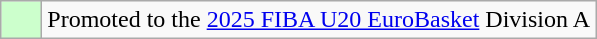<table class="wikitable">
<tr>
<td width=20px bgcolor="#ccffcc"></td>
<td>Promoted to the <a href='#'>2025 FIBA U20 EuroBasket</a> Division A</td>
</tr>
</table>
